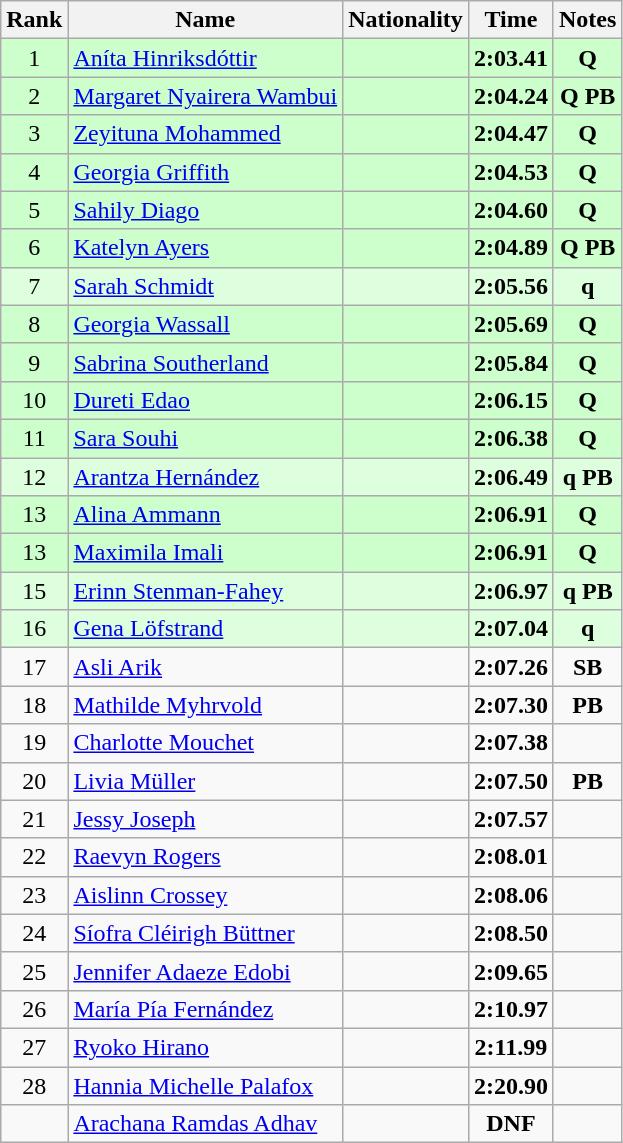<table class="wikitable sortable" style="text-align:center">
<tr>
<th>Rank</th>
<th>Name</th>
<th>Nationality</th>
<th>Time</th>
<th>Notes</th>
</tr>
<tr bgcolor=ccffcc>
<td>1</td>
<td align=left><a href='#'>Aníta Hinriksdóttir</a></td>
<td align=left></td>
<td><strong>2:03.41</strong></td>
<td><strong>Q</strong></td>
</tr>
<tr bgcolor=ccffcc>
<td>2</td>
<td align=left><a href='#'>Margaret Nyairera Wambui</a></td>
<td align=left></td>
<td><strong>2:04.24</strong></td>
<td><strong>Q PB</strong></td>
</tr>
<tr bgcolor=ccffcc>
<td>3</td>
<td align=left><a href='#'>Zeyituna Mohammed</a></td>
<td align=left></td>
<td><strong>2:04.47</strong></td>
<td><strong>Q</strong></td>
</tr>
<tr bgcolor=ccffcc>
<td>4</td>
<td align=left><a href='#'>Georgia Griffith</a></td>
<td align=left></td>
<td><strong>2:04.53</strong></td>
<td><strong>Q</strong></td>
</tr>
<tr bgcolor=ccffcc>
<td>5</td>
<td align=left><a href='#'>Sahily Diago</a></td>
<td align=left></td>
<td><strong>2:04.60</strong></td>
<td><strong>Q</strong></td>
</tr>
<tr bgcolor=ccffcc>
<td>6</td>
<td align=left><a href='#'>Katelyn Ayers</a></td>
<td align=left></td>
<td><strong>2:04.89</strong></td>
<td><strong>Q PB</strong></td>
</tr>
<tr bgcolor=ddffdd>
<td>7</td>
<td align=left><a href='#'>Sarah Schmidt</a></td>
<td align=left></td>
<td><strong>2:05.56</strong></td>
<td><strong>q</strong></td>
</tr>
<tr bgcolor=ccffcc>
<td>8</td>
<td align=left><a href='#'>Georgia Wassall</a></td>
<td align=left></td>
<td><strong>2:05.69</strong></td>
<td><strong>Q</strong></td>
</tr>
<tr bgcolor=ccffcc>
<td>9</td>
<td align=left><a href='#'>Sabrina Southerland</a></td>
<td align=left></td>
<td><strong>2:05.84</strong></td>
<td><strong>Q</strong></td>
</tr>
<tr bgcolor=ccffcc>
<td>10</td>
<td align=left><a href='#'>Dureti Edao</a></td>
<td align=left></td>
<td><strong>2:06.15</strong></td>
<td><strong>Q</strong></td>
</tr>
<tr bgcolor=ccffcc>
<td>11</td>
<td align=left><a href='#'>Sara Souhi</a></td>
<td align=left></td>
<td><strong>2:06.38</strong></td>
<td><strong>Q</strong></td>
</tr>
<tr bgcolor=ddffdd>
<td>12</td>
<td align=left><a href='#'>Arantza Hernández</a></td>
<td align=left></td>
<td><strong>2:06.49</strong></td>
<td><strong>q PB</strong></td>
</tr>
<tr bgcolor=ccffcc>
<td>13</td>
<td align=left><a href='#'>Alina Ammann</a></td>
<td align=left></td>
<td><strong>2:06.91</strong></td>
<td><strong>Q</strong></td>
</tr>
<tr bgcolor=ccffcc>
<td>13</td>
<td align=left><a href='#'>Maximila Imali</a></td>
<td align=left></td>
<td><strong>2:06.91</strong></td>
<td><strong>Q</strong></td>
</tr>
<tr bgcolor=ddffdd>
<td>15</td>
<td align=left><a href='#'>Erinn Stenman-Fahey</a></td>
<td align=left></td>
<td><strong>2:06.97</strong></td>
<td><strong>q PB</strong></td>
</tr>
<tr bgcolor=ddffdd>
<td>16</td>
<td align=left><a href='#'>Gena Löfstrand</a></td>
<td align=left></td>
<td><strong>2:07.04</strong></td>
<td><strong>q</strong></td>
</tr>
<tr>
<td>17</td>
<td align=left><a href='#'>Asli Arik</a></td>
<td align=left></td>
<td><strong>2:07.26</strong></td>
<td><strong>SB</strong></td>
</tr>
<tr>
<td>18</td>
<td align=left><a href='#'>Mathilde Myhrvold</a></td>
<td align=left></td>
<td><strong>2:07.30</strong></td>
<td><strong>PB</strong></td>
</tr>
<tr>
<td>19</td>
<td align=left><a href='#'>Charlotte Mouchet</a></td>
<td align=left></td>
<td><strong>2:07.38</strong></td>
<td></td>
</tr>
<tr>
<td>20</td>
<td align=left><a href='#'>Livia Müller</a></td>
<td align=left></td>
<td><strong>2:07.50</strong></td>
<td><strong>PB</strong></td>
</tr>
<tr>
<td>21</td>
<td align=left><a href='#'>Jessy Joseph</a></td>
<td align=left></td>
<td><strong>2:07.57</strong></td>
<td></td>
</tr>
<tr>
<td>22</td>
<td align=left><a href='#'>Raevyn Rogers</a></td>
<td align=left></td>
<td><strong>2:08.01</strong></td>
<td></td>
</tr>
<tr>
<td>23</td>
<td align=left><a href='#'>Aislinn Crossey</a></td>
<td align=left></td>
<td><strong>2:08.06</strong></td>
<td></td>
</tr>
<tr>
<td>24</td>
<td align=left><a href='#'>Síofra Cléirigh Büttner</a></td>
<td align=left></td>
<td><strong>2:08.50</strong></td>
<td></td>
</tr>
<tr>
<td>25</td>
<td align=left><a href='#'>Jennifer Adaeze Edobi</a></td>
<td align=left></td>
<td><strong>2:09.65</strong></td>
<td></td>
</tr>
<tr>
<td>26</td>
<td align=left><a href='#'>María Pía Fernández</a></td>
<td align=left></td>
<td><strong>2:10.97</strong></td>
<td></td>
</tr>
<tr>
<td>27</td>
<td align=left><a href='#'>Ryoko Hirano</a></td>
<td align=left></td>
<td><strong>2:11.99</strong></td>
<td></td>
</tr>
<tr>
<td>28</td>
<td align=left><a href='#'>Hannia Michelle Palafox</a></td>
<td align=left></td>
<td><strong>2:20.90</strong></td>
<td></td>
</tr>
<tr>
<td></td>
<td align=left><a href='#'>Arachana Ramdas Adhav</a></td>
<td align=left></td>
<td><strong>DNF</strong></td>
<td></td>
</tr>
</table>
